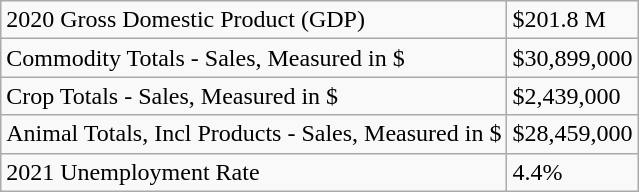<table class="wikitable">
<tr>
<td>2020 Gross Domestic Product (GDP)</td>
<td>$201.8 M</td>
</tr>
<tr>
<td>Commodity Totals - Sales, Measured in $</td>
<td>$30,899,000</td>
</tr>
<tr>
<td>Crop Totals - Sales, Measured in $</td>
<td>$2,439,000</td>
</tr>
<tr>
<td>Animal Totals, Incl Products - Sales, Measured in $</td>
<td>$28,459,000</td>
</tr>
<tr>
<td>2021 Unemployment Rate</td>
<td>4.4%</td>
</tr>
</table>
